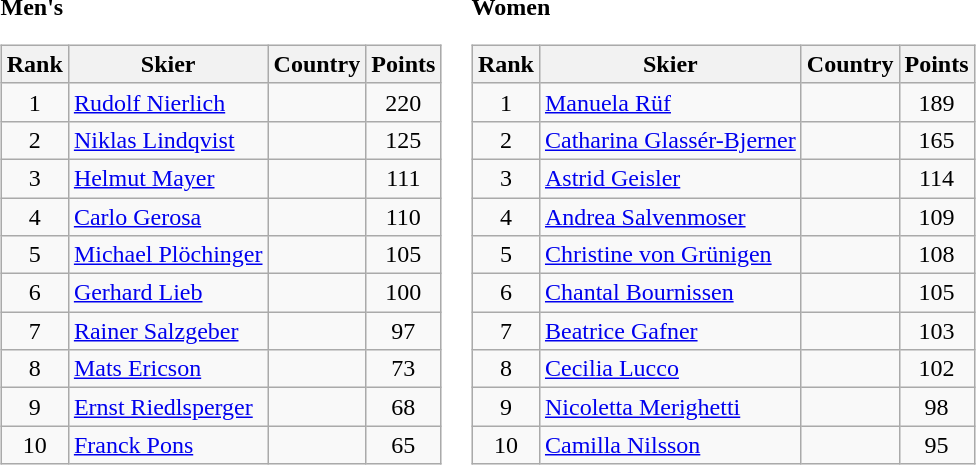<table>
<tr>
<td><br><strong>Men's</strong><table class="wikitable">
<tr class="backgroundcolor5">
<th>Rank</th>
<th>Skier</th>
<th>Country</th>
<th>Points</th>
</tr>
<tr>
<td align="center">1</td>
<td><a href='#'>Rudolf Nierlich</a></td>
<td></td>
<td align="center">220</td>
</tr>
<tr>
<td align="center">2</td>
<td><a href='#'>Niklas Lindqvist</a></td>
<td></td>
<td align="center">125</td>
</tr>
<tr>
<td align="center">3</td>
<td><a href='#'>Helmut Mayer</a></td>
<td></td>
<td align="center">111</td>
</tr>
<tr>
<td align="center">4</td>
<td><a href='#'>Carlo Gerosa</a></td>
<td></td>
<td align="center">110</td>
</tr>
<tr>
<td align="center">5</td>
<td><a href='#'>Michael Plöchinger</a></td>
<td></td>
<td align="center">105</td>
</tr>
<tr>
<td align="center">6</td>
<td><a href='#'>Gerhard Lieb</a></td>
<td></td>
<td align="center">100</td>
</tr>
<tr>
<td align="center">7</td>
<td><a href='#'>Rainer Salzgeber</a></td>
<td></td>
<td align="center">97</td>
</tr>
<tr>
<td align="center">8</td>
<td><a href='#'>Mats Ericson</a></td>
<td></td>
<td align="center">73</td>
</tr>
<tr>
<td align="center">9</td>
<td><a href='#'>Ernst Riedlsperger</a></td>
<td></td>
<td align="center">68</td>
</tr>
<tr>
<td align="center">10</td>
<td><a href='#'>Franck Pons</a></td>
<td></td>
<td align="center">65</td>
</tr>
</table>
</td>
<td><br><strong>Women</strong><table class="wikitable">
<tr class="backgroundcolor5">
<th>Rank</th>
<th>Skier</th>
<th>Country</th>
<th>Points</th>
</tr>
<tr>
<td align="center">1</td>
<td><a href='#'>Manuela Rüf</a></td>
<td></td>
<td align="center">189</td>
</tr>
<tr>
<td align="center">2</td>
<td><a href='#'>Catharina Glassér-Bjerner</a></td>
<td></td>
<td align="center">165</td>
</tr>
<tr>
<td align="center">3</td>
<td><a href='#'>Astrid Geisler</a></td>
<td></td>
<td align="center">114</td>
</tr>
<tr>
<td align="center">4</td>
<td><a href='#'>Andrea Salvenmoser</a></td>
<td></td>
<td align="center">109</td>
</tr>
<tr>
<td align="center">5</td>
<td><a href='#'>Christine von Grünigen</a></td>
<td></td>
<td align="center">108</td>
</tr>
<tr>
<td align="center">6</td>
<td><a href='#'>Chantal Bournissen</a></td>
<td></td>
<td align="center">105</td>
</tr>
<tr>
<td align="center">7</td>
<td><a href='#'>Beatrice Gafner</a></td>
<td></td>
<td align="center">103</td>
</tr>
<tr>
<td align="center">8</td>
<td><a href='#'>Cecilia Lucco</a></td>
<td></td>
<td align="center">102</td>
</tr>
<tr>
<td align="center">9</td>
<td><a href='#'>Nicoletta Merighetti</a></td>
<td></td>
<td align="center">98</td>
</tr>
<tr>
<td align="center">10</td>
<td><a href='#'>Camilla Nilsson</a></td>
<td></td>
<td align="center">95</td>
</tr>
</table>
</td>
</tr>
</table>
